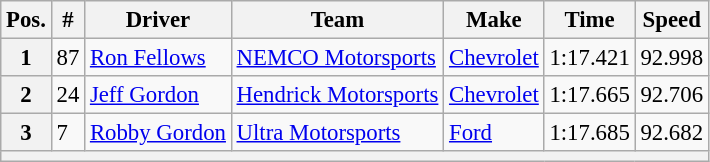<table class="wikitable" style="font-size:95%">
<tr>
<th>Pos.</th>
<th>#</th>
<th>Driver</th>
<th>Team</th>
<th>Make</th>
<th>Time</th>
<th>Speed</th>
</tr>
<tr>
<th>1</th>
<td>87</td>
<td><a href='#'>Ron Fellows</a></td>
<td><a href='#'>NEMCO Motorsports</a></td>
<td><a href='#'>Chevrolet</a></td>
<td>1:17.421</td>
<td>92.998</td>
</tr>
<tr>
<th>2</th>
<td>24</td>
<td><a href='#'>Jeff Gordon</a></td>
<td><a href='#'>Hendrick Motorsports</a></td>
<td><a href='#'>Chevrolet</a></td>
<td>1:17.665</td>
<td>92.706</td>
</tr>
<tr>
<th>3</th>
<td>7</td>
<td><a href='#'>Robby Gordon</a></td>
<td><a href='#'>Ultra Motorsports</a></td>
<td><a href='#'>Ford</a></td>
<td>1:17.685</td>
<td>92.682</td>
</tr>
<tr>
<th colspan="7"></th>
</tr>
</table>
